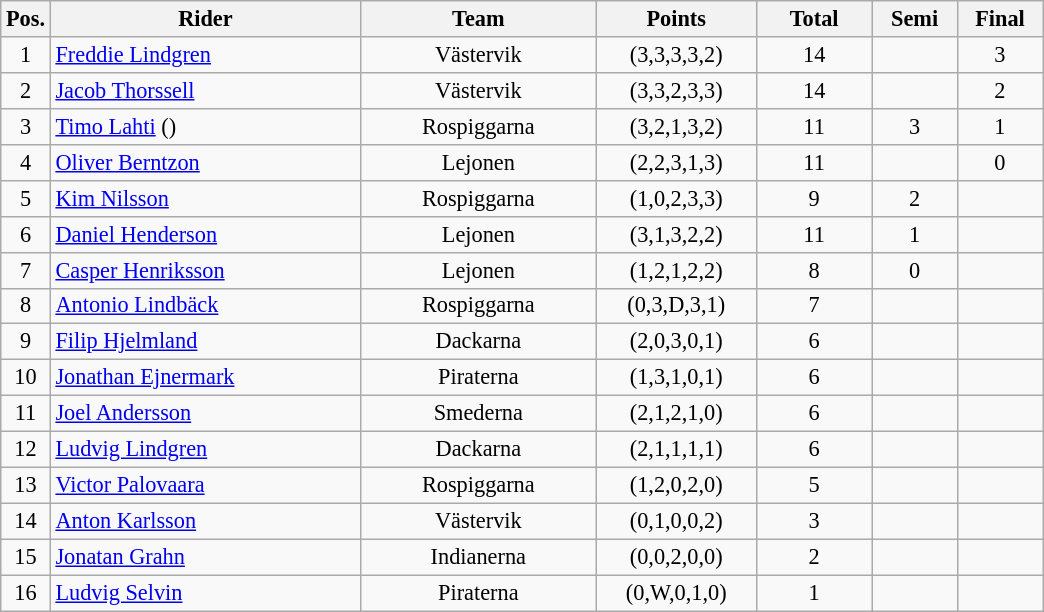<table class=wikitable style="font-size:93%;">
<tr>
<th width=25px>Pos.</th>
<th width=200px>Rider</th>
<th width=150px>Team</th>
<th width=100px>Points</th>
<th width=70px>Total</th>
<th width=50px>Semi</th>
<th width=50px>Final</th>
</tr>
<tr align=center>
<td>1</td>
<td align=left><a href='#'>Freddie Lindgren</a></td>
<td>Västervik</td>
<td>(3,3,3,3,2)</td>
<td>14</td>
<td></td>
<td>3</td>
</tr>
<tr align=center>
<td>2</td>
<td align=left><a href='#'>Jacob Thorssell</a></td>
<td>Västervik</td>
<td>(3,3,2,3,3)</td>
<td>14</td>
<td></td>
<td>2</td>
</tr>
<tr align=center>
<td>3</td>
<td align=left><a href='#'>Timo Lahti</a> ()</td>
<td>Rospiggarna</td>
<td>(3,2,1,3,2)</td>
<td>11</td>
<td>3</td>
<td>1</td>
</tr>
<tr align=center>
<td>4</td>
<td align=left><a href='#'>Oliver Berntzon</a></td>
<td>Lejonen</td>
<td>(2,2,3,1,3)</td>
<td>11</td>
<td></td>
<td>0</td>
</tr>
<tr align=center>
<td>5</td>
<td align=left><a href='#'>Kim Nilsson</a></td>
<td>Rospiggarna</td>
<td>(1,0,2,3,3)</td>
<td>9</td>
<td>2</td>
<td></td>
</tr>
<tr align=center>
<td>6</td>
<td align=left><a href='#'>Daniel Henderson</a></td>
<td>Lejonen</td>
<td>(3,1,3,2,2)</td>
<td>11</td>
<td>1</td>
<td></td>
</tr>
<tr align=center>
<td>7</td>
<td align=left><a href='#'>Casper Henriksson</a></td>
<td>Lejonen</td>
<td>(1,2,1,2,2)</td>
<td>8</td>
<td>0</td>
<td></td>
</tr>
<tr align=center>
<td>8</td>
<td align=left><a href='#'>Antonio Lindbäck</a></td>
<td>Rospiggarna</td>
<td>(0,3,D,3,1)</td>
<td>7</td>
<td></td>
<td></td>
</tr>
<tr align=center>
<td>9</td>
<td align=left><a href='#'>Filip Hjelmland</a></td>
<td>Dackarna</td>
<td>(2,0,3,0,1)</td>
<td>6</td>
<td></td>
<td></td>
</tr>
<tr align=center>
<td>10</td>
<td align=left><a href='#'>Jonathan Ejnermark</a></td>
<td>Piraterna</td>
<td>(1,3,1,0,1)</td>
<td>6</td>
<td></td>
<td></td>
</tr>
<tr align=center>
<td>11</td>
<td align=left><a href='#'>Joel Andersson</a></td>
<td>Smederna</td>
<td>(2,1,2,1,0)</td>
<td>6</td>
<td></td>
<td></td>
</tr>
<tr align=center>
<td>12</td>
<td align=left><a href='#'>Ludvig Lindgren</a></td>
<td>Dackarna</td>
<td>(2,1,1,1,1)</td>
<td>6</td>
<td></td>
<td></td>
</tr>
<tr align=center>
<td>13</td>
<td align=left><a href='#'>Victor Palovaara</a></td>
<td>Rospiggarna</td>
<td>(1,2,0,2,0)</td>
<td>5</td>
<td></td>
<td></td>
</tr>
<tr align=center>
<td>14</td>
<td align=left><a href='#'>Anton Karlsson</a></td>
<td>Västervik</td>
<td>(0,1,0,0,2)</td>
<td>3</td>
<td></td>
<td></td>
</tr>
<tr align=center>
<td>15</td>
<td align=left><a href='#'>Jonatan Grahn</a></td>
<td>Indianerna</td>
<td>(0,0,2,0,0)</td>
<td>2</td>
<td></td>
<td></td>
</tr>
<tr align=center>
<td>16</td>
<td align=left><a href='#'>Ludvig Selvin</a></td>
<td>Piraterna</td>
<td>(0,W,0,1,0)</td>
<td>1</td>
<td></td>
<td></td>
</tr>
</table>
